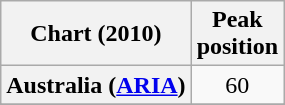<table class="wikitable sortable plainrowheaders">
<tr>
<th>Chart (2010)</th>
<th>Peak<br>position</th>
</tr>
<tr>
<th scope="row">Australia (<a href='#'>ARIA</a>)</th>
<td align="center">60</td>
</tr>
<tr>
</tr>
<tr>
</tr>
<tr>
</tr>
</table>
